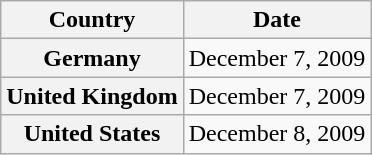<table class="wikitable plainrowheaders">
<tr>
<th scope="col">Country</th>
<th scope="col">Date</th>
</tr>
<tr>
<th scope="row">Germany</th>
<td>December 7, 2009</td>
</tr>
<tr>
<th scope="row">United Kingdom</th>
<td>December 7, 2009</td>
</tr>
<tr>
<th scope="row">United States</th>
<td>December 8, 2009</td>
</tr>
</table>
